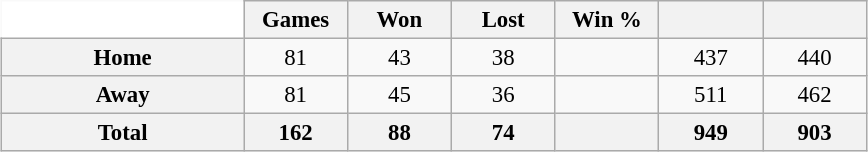<table class="wikitable" style="font-size:95%; text-align:center; width:38em; border:0;margin: 0.5em auto;">
<tr>
<td width="28%" style="background:#fff;border:0;"></td>
<th width="12%">Games</th>
<th width="12%">Won</th>
<th width="12%">Lost</th>
<th width="12%">Win %</th>
<th width="12%"></th>
<th width="12%"></th>
</tr>
<tr>
<th>Home</th>
<td>81</td>
<td>43</td>
<td>38</td>
<td></td>
<td>437</td>
<td>440</td>
</tr>
<tr>
<th>Away</th>
<td>81</td>
<td>45</td>
<td>36</td>
<td></td>
<td>511</td>
<td>462</td>
</tr>
<tr>
<th>Total</th>
<th>162</th>
<th>88</th>
<th>74</th>
<th></th>
<th>949</th>
<th>903</th>
</tr>
</table>
